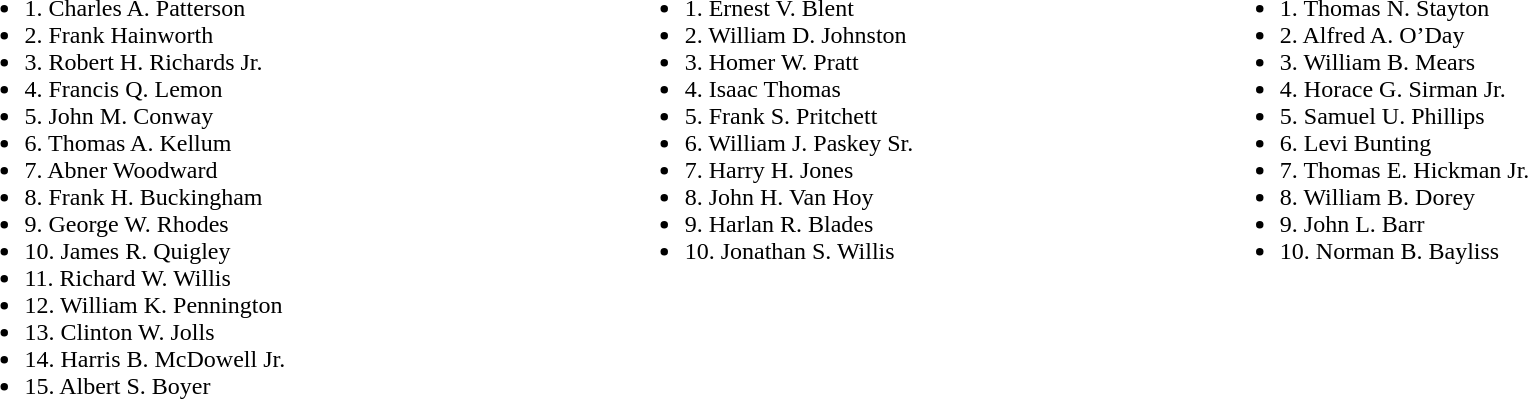<table width=100%>
<tr valign=top>
<td><br><ul><li>1. Charles A. Patterson</li><li>2. Frank Hainworth</li><li>3. Robert H. Richards Jr.</li><li>4. Francis Q. Lemon</li><li>5. John M. Conway</li><li>6. Thomas A. Kellum</li><li>7. Abner Woodward</li><li>8. Frank H. Buckingham</li><li>9. George W. Rhodes</li><li>10. James R. Quigley</li><li>11. Richard W. Willis</li><li>12. William K. Pennington</li><li>13. Clinton W. Jolls</li><li>14. Harris B. McDowell Jr.</li><li>15. Albert S. Boyer</li></ul></td>
<td><br><ul><li>1. Ernest V. Blent</li><li>2. William D. Johnston</li><li>3. Homer W. Pratt</li><li>4. Isaac Thomas</li><li>5. Frank S. Pritchett</li><li>6. William J. Paskey Sr.</li><li>7. Harry H. Jones</li><li>8. John H. Van Hoy</li><li>9. Harlan R. Blades</li><li>10. Jonathan S. Willis</li></ul></td>
<td><br><ul><li>1. Thomas N. Stayton</li><li>2. Alfred A. O’Day</li><li>3. William B. Mears</li><li>4. Horace G. Sirman Jr.</li><li>5. Samuel U. Phillips</li><li>6. Levi Bunting</li><li>7. Thomas E. Hickman Jr.</li><li>8. William B. Dorey</li><li>9. John L. Barr</li><li>10. Norman B. Bayliss</li></ul></td>
</tr>
</table>
